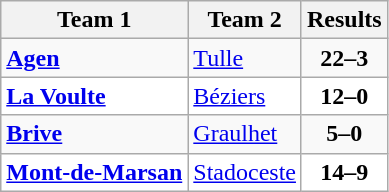<table class="wikitable">
<tr>
<th>Team 1</th>
<th>Team 2</th>
<th>Results</th>
</tr>
<tr>
<td><strong><a href='#'>Agen</a></strong></td>
<td><a href='#'>Tulle</a></td>
<td align="center"><strong>22–3</strong></td>
</tr>
<tr bgcolor="white">
<td><strong><a href='#'>La Voulte</a></strong></td>
<td><a href='#'>Béziers</a></td>
<td align="center"><strong>12–0</strong></td>
</tr>
<tr>
<td><strong><a href='#'>Brive</a></strong></td>
<td><a href='#'>Graulhet</a></td>
<td align="center"><strong>5–0</strong></td>
</tr>
<tr bgcolor="white">
<td><strong><a href='#'>Mont-de-Marsan</a></strong></td>
<td><a href='#'>Stadoceste</a></td>
<td align="center"><strong>14–9</strong></td>
</tr>
</table>
